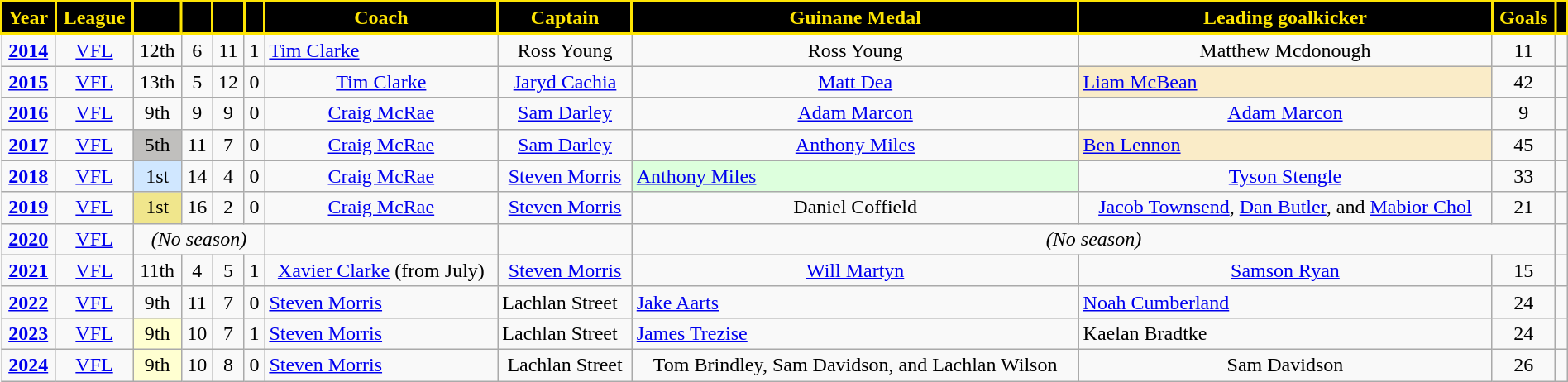<table class="wikitable"; style="width:100%;">
<tr valign="top">
<th style="background:#000000; color:#fde403; border:solid #fde403 2px">Year</th>
<th style="background:#000000; color:#fde403; border:solid #fde403 2px">League</th>
<th style="background:#000000; color:#fde403; border:solid #fde403 2px"></th>
<th style="background:#000000; color:#fde403; border:solid #fde403 2px"></th>
<th style="background:#000000; color:#fde403; border:solid #fde403 2px"></th>
<th style="background:#000000; color:#fde403; border:solid #fde403 2px"></th>
<th style="background:#000000; color:#fde403; border:solid #fde403 2px">Coach</th>
<th style="background:#000000; color:#fde403; border:solid #fde403 2px">Captain</th>
<th style="background:#000000; color:#fde403; border:solid #fde403 2px">Guinane Medal</th>
<th style="background:#000000; color:#fde403; border:solid #fde403 2px">Leading goalkicker</th>
<th style="background:#000000; color:#fde403; border:solid #fde403 2px">Goals</th>
<th style="background:#000000; color:#fde403; border:solid #fde403 2px"></th>
</tr>
<tr>
<td align="center"><strong><a href='#'>2014</a></strong></td>
<td align="center"><a href='#'>VFL</a></td>
<td align="center">12th</td>
<td align="center">6</td>
<td align="center">11</td>
<td align="center">1</td>
<td><a href='#'> Tim Clarke</a></td>
<td align="center">Ross Young</td>
<td align="center">Ross Young</td>
<td align="center">Matthew Mcdonough</td>
<td align="center">11</td>
<td align="center"><br>
</td>
</tr>
<tr>
<td align="center"><strong><a href='#'>2015</a></strong></td>
<td align="center"><a href='#'>VFL</a></td>
<td align="center">13th</td>
<td align="center">5</td>
<td align="center">12</td>
<td align="center">0</td>
<td align="center"><a href='#'>Tim Clarke</a></td>
<td align="center"><a href='#'>Jaryd Cachia</a></td>
<td align="center"><a href='#'>Matt Dea</a></td>
<td style=background:#FAECC8><a href='#'>Liam McBean</a></td>
<td align="center">42</td>
<td align="center"><br>
</td>
</tr>
<tr>
<td align="center"><strong><a href='#'>2016</a></strong></td>
<td align="center"><a href='#'>VFL</a></td>
<td align="center">9th</td>
<td align="center">9</td>
<td align="center">9</td>
<td align="center">0</td>
<td align="center"><a href='#'>Craig McRae</a></td>
<td align="center"><a href='#'>Sam Darley</a></td>
<td align="center"><a href='#'>Adam Marcon</a></td>
<td align="center"><a href='#'>Adam Marcon</a></td>
<td align="center">9</td>
<td align="center"><br></td>
</tr>
<tr>
<td align="center"><strong><a href='#'>2017</a></strong></td>
<td align="center"><a href='#'>VFL</a></td>
<td style=background:#C0BFBD; align="center">5th</td>
<td align="center">11</td>
<td align="center">7</td>
<td align="center">0</td>
<td align="center"><a href='#'>Craig McRae</a></td>
<td align="center"><a href='#'>Sam Darley</a></td>
<td align="center"><a href='#'>Anthony Miles</a></td>
<td style=background:#FAECC8><a href='#'>Ben Lennon</a></td>
<td align="center">45</td>
<td align="center"><br></td>
</tr>
<tr>
<td align="center"><strong><a href='#'>2018</a></strong></td>
<td align="center"><a href='#'>VFL</a></td>
<td style=background:#D0E7FF; align="center">1st</td>
<td align="center">14</td>
<td align="center">4</td>
<td align="center">0</td>
<td align="center"><a href='#'>Craig McRae</a></td>
<td align="center"><a href='#'> Steven Morris</a></td>
<td style=background:#DDFFDD><a href='#'>Anthony Miles</a></td>
<td align="center"><a href='#'>Tyson Stengle</a></td>
<td align="center">33</td>
<td align="center"><br></td>
</tr>
<tr>
<td align="center"><strong><a href='#'>2019</a></strong></td>
<td align="center"><a href='#'>VFL</a></td>
<td style=background:#F0E68C; align="center">1st</td>
<td align="center">16</td>
<td align="center">2</td>
<td align="center">0</td>
<td align="center"><a href='#'>Craig McRae</a></td>
<td align="center"><a href='#'>Steven Morris</a></td>
<td align="center">Daniel Coffield</td>
<td align="center"><a href='#'>Jacob Townsend</a>, <a href='#'> Dan Butler</a>, and <a href='#'>Mabior Chol</a></td>
<td align="center">21</td>
<td align="center"><br>
</td>
</tr>
<tr>
<td align="center"><strong><a href='#'>2020</a></strong></td>
<td align="center"><a href='#'>VFL</a></td>
<td colspan="4"; align="center"><em>(No season)</em></td>
<td></td>
<td></td>
<td colspan="3"; align="center"><em>(No season)</em></td>
<td align="center"></td>
</tr>
<tr>
<td align="center"><strong><a href='#'>2021</a></strong></td>
<td align="center"><a href='#'>VFL</a></td>
<td align="center">11th</td>
<td align="center">4</td>
<td align="center">5</td>
<td align="center">1</td>
<td align="center"><a href='#'>Xavier Clarke</a> (from July)</td>
<td align="center"><a href='#'>Steven Morris</a></td>
<td align="center"><a href='#'>Will Martyn</a></td>
<td align="center"><a href='#'>Samson Ryan</a></td>
<td align="center">15</td>
<td align="center"></td>
</tr>
<tr>
<td align="center"><strong><a href='#'>2022</a></strong></td>
<td align="center"><a href='#'>VFL</a></td>
<td align="center">9th</td>
<td align="center">11</td>
<td align="center">7</td>
<td align="center">0</td>
<td><a href='#'>Steven Morris</a></td>
<td>Lachlan Street</td>
<td><a href='#'>Jake Aarts</a></td>
<td><a href='#'>Noah Cumberland</a></td>
<td align="center">24</td>
<td align="center"></td>
</tr>
<tr>
<td align="center"><strong><a href='#'>2023</a></strong></td>
<td align="center"><a href='#'>VFL</a></td>
<td style=background:#FFFFD1; align="center">9th</td>
<td align="center">10</td>
<td align="center">7</td>
<td align="center">1</td>
<td><a href='#'>Steven Morris</a></td>
<td>Lachlan Street</td>
<td><a href='#'>James Trezise</a></td>
<td>Kaelan Bradtke</td>
<td align="center">24</td>
<td align="center"></td>
</tr>
<tr>
<td align="center"><strong><a href='#'>2024</a></strong></td>
<td align="center"><a href='#'>VFL</a></td>
<td style=background:#FFFFD1; align="center">9th</td>
<td align="center">10</td>
<td align="center">8</td>
<td align="center">0</td>
<td><a href='#'>Steven Morris</a></td>
<td align="center">Lachlan Street</td>
<td align="center">Tom Brindley, Sam Davidson, and Lachlan Wilson</td>
<td align="center">Sam Davidson</td>
<td align="center">26</td>
<td align="center"><br></td>
</tr>
</table>
